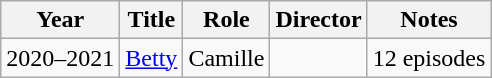<table class="wikitable sortable">
<tr>
<th>Year</th>
<th>Title</th>
<th>Role</th>
<th>Director</th>
<th>Notes</th>
</tr>
<tr>
<td>2020–2021</td>
<td><a href='#'>Betty</a></td>
<td>Camille</td>
<td></td>
<td>12 episodes</td>
</tr>
</table>
